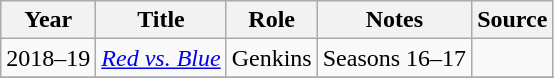<table class="wikitable sortable plainrowheaders">
<tr>
<th>Year</th>
<th>Title</th>
<th>Role</th>
<th class="unsortable">Notes</th>
<th class="unsortable">Source</th>
</tr>
<tr>
<td>2018–19</td>
<td><em><a href='#'>Red vs. Blue</a></em></td>
<td>Genkins</td>
<td>Seasons 16–17</td>
<td></td>
</tr>
<tr>
</tr>
</table>
